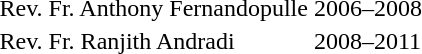<table>
<tr>
<td>Rev. Fr. Anthony Fernandopulle</td>
<td>2006–2008</td>
</tr>
<tr>
<td>Rev. Fr. Ranjith Andradi</td>
<td>2008–2011</td>
</tr>
<tr>
</tr>
</table>
